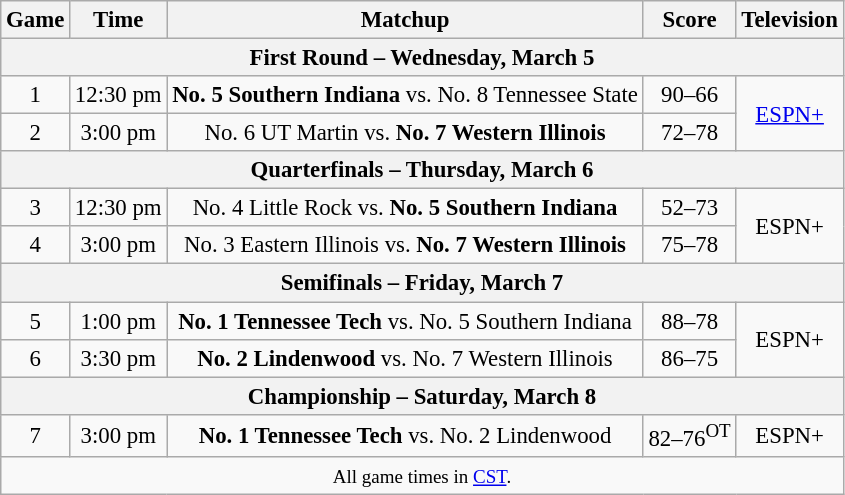<table class="wikitable" style="font-size: 95%;text-align:center">
<tr>
<th>Game</th>
<th>Time</th>
<th>Matchup</th>
<th>Score</th>
<th>Television</th>
</tr>
<tr>
<th colspan="5">First Round – Wednesday, March 5</th>
</tr>
<tr>
<td>1</td>
<td>12:30 pm</td>
<td><strong>No. 5 Southern Indiana</strong> vs. No. 8 Tennessee State</td>
<td>90–66</td>
<td rowspan="2"><a href='#'>ESPN+</a></td>
</tr>
<tr>
<td>2</td>
<td>3:00 pm</td>
<td>No. 6 UT Martin vs. <strong>No. 7 Western Illinois</strong></td>
<td>72–78</td>
</tr>
<tr>
<th colspan="5">Quarterfinals – Thursday, March 6</th>
</tr>
<tr>
<td>3</td>
<td>12:30 pm</td>
<td>No. 4 Little Rock vs. <strong>No. 5 Southern Indiana</strong></td>
<td>52–73</td>
<td rowspan="2">ESPN+</td>
</tr>
<tr>
<td>4</td>
<td>3:00 pm</td>
<td>No. 3 Eastern Illinois vs. <strong>No. 7 Western Illinois</strong></td>
<td>75–78</td>
</tr>
<tr>
<th colspan="5">Semifinals – Friday, March 7</th>
</tr>
<tr>
<td>5</td>
<td>1:00 pm</td>
<td><strong>No. 1 Tennessee Tech</strong> vs. No. 5 Southern Indiana</td>
<td>88–78</td>
<td rowspan="2">ESPN+</td>
</tr>
<tr>
<td>6</td>
<td>3:30 pm</td>
<td><strong>No. 2 Lindenwood</strong> vs. No. 7 Western Illinois</td>
<td>86–75</td>
</tr>
<tr>
<th colspan="5">Championship – Saturday, March 8</th>
</tr>
<tr>
<td>7</td>
<td>3:00 pm</td>
<td><strong>No. 1 Tennessee Tech</strong> vs. No. 2 Lindenwood</td>
<td>82–76<sup>OT</sup></td>
<td>ESPN+</td>
</tr>
<tr>
<td colspan="5"><small>All game times in <a href='#'>CST</a>.</small></td>
</tr>
</table>
